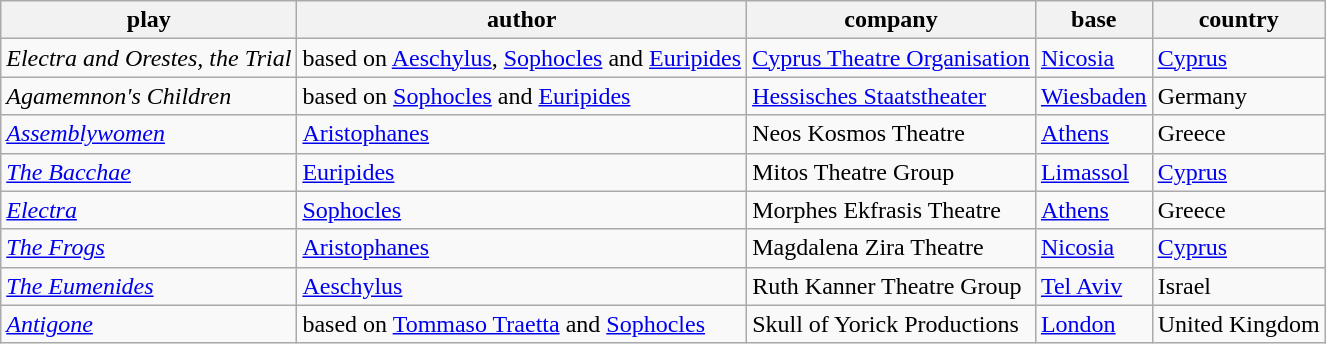<table class="wikitable">
<tr>
<th>play</th>
<th>author</th>
<th>company</th>
<th>base</th>
<th>country</th>
</tr>
<tr>
<td><em>Electra and Orestes, the Trial</em></td>
<td>based on <a href='#'>Aeschylus</a>, <a href='#'>Sophocles</a> and <a href='#'>Euripides</a></td>
<td><a href='#'>Cyprus Theatre Organisation</a></td>
<td><a href='#'>Nicosia</a></td>
<td><a href='#'>Cyprus</a></td>
</tr>
<tr>
<td><em>Agamemnon's Children</em></td>
<td>based on <a href='#'>Sophocles</a> and <a href='#'>Euripides</a></td>
<td><a href='#'>Hessisches Staatstheater</a></td>
<td><a href='#'>Wiesbaden</a></td>
<td>Germany</td>
</tr>
<tr>
<td><em><a href='#'>Assemblywomen</a></em></td>
<td><a href='#'>Aristophanes</a></td>
<td>Neos Kosmos Theatre</td>
<td><a href='#'>Athens</a></td>
<td>Greece</td>
</tr>
<tr>
<td><em><a href='#'>The Bacchae</a></em></td>
<td><a href='#'>Euripides</a></td>
<td>Mitos Theatre Group</td>
<td><a href='#'>Limassol</a></td>
<td><a href='#'>Cyprus</a></td>
</tr>
<tr>
<td><em><a href='#'>Electra</a></em></td>
<td><a href='#'>Sophocles</a></td>
<td>Morphes Ekfrasis Theatre</td>
<td><a href='#'>Athens</a></td>
<td>Greece</td>
</tr>
<tr>
<td><em><a href='#'>The Frogs</a></em></td>
<td><a href='#'>Aristophanes</a></td>
<td>Magdalena Zira Theatre</td>
<td><a href='#'>Nicosia</a></td>
<td><a href='#'>Cyprus</a></td>
</tr>
<tr>
<td><em><a href='#'>The Eumenides</a></em></td>
<td><a href='#'>Aeschylus</a></td>
<td>Ruth Kanner Theatre Group</td>
<td><a href='#'>Tel Aviv</a></td>
<td>Israel</td>
</tr>
<tr>
<td><em><a href='#'>Antigone</a></em></td>
<td>based on <a href='#'>Tommaso Traetta</a> and <a href='#'>Sophocles</a></td>
<td>Skull of Yorick Productions</td>
<td><a href='#'>London</a></td>
<td>United Kingdom</td>
</tr>
</table>
